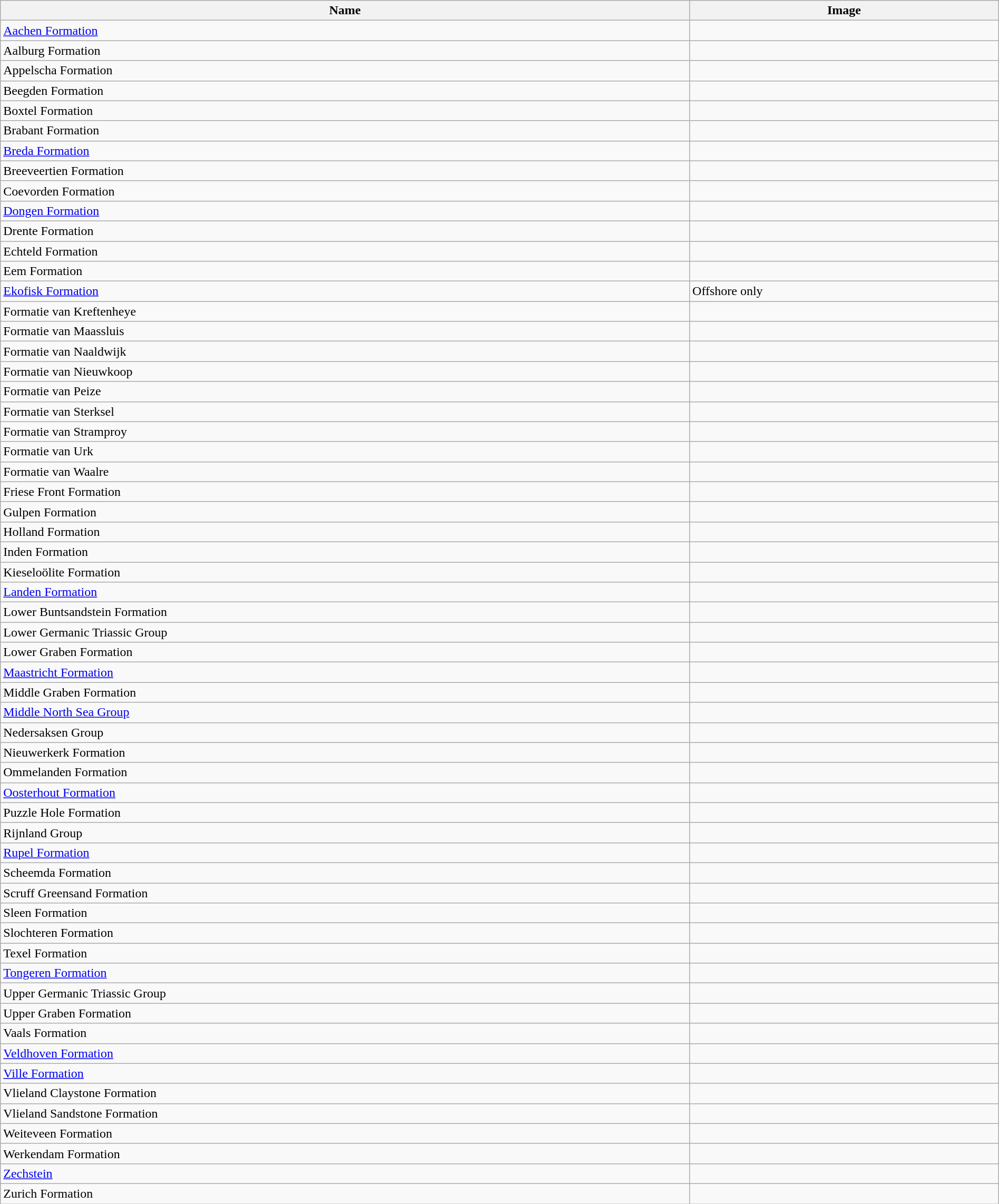<table class='wikitable sortable' style='width:100%'>
<tr>
<th>Name</th>
<th>Image</th>
</tr>
<tr>
<td><a href='#'>Aachen Formation</a></td>
<td></td>
</tr>
<tr>
<td>Aalburg Formation</td>
<td></td>
</tr>
<tr>
<td>Appelscha Formation</td>
<td></td>
</tr>
<tr>
<td>Beegden Formation</td>
<td></td>
</tr>
<tr>
<td>Boxtel Formation</td>
<td></td>
</tr>
<tr>
<td>Brabant Formation</td>
<td></td>
</tr>
<tr>
<td><a href='#'>Breda Formation</a></td>
<td></td>
</tr>
<tr>
<td>Breeveertien Formation</td>
<td></td>
</tr>
<tr>
<td>Coevorden Formation</td>
<td></td>
</tr>
<tr>
<td><a href='#'>Dongen Formation</a></td>
<td></td>
</tr>
<tr>
<td>Drente Formation</td>
<td></td>
</tr>
<tr>
<td>Echteld Formation</td>
<td></td>
</tr>
<tr>
<td>Eem Formation</td>
<td></td>
</tr>
<tr>
<td><a href='#'>Ekofisk Formation</a></td>
<td>Offshore only</td>
</tr>
<tr>
<td>Formatie van Kreftenheye</td>
<td></td>
</tr>
<tr>
<td>Formatie van Maassluis</td>
<td></td>
</tr>
<tr>
<td>Formatie van Naaldwijk</td>
<td></td>
</tr>
<tr>
<td>Formatie van Nieuwkoop</td>
<td></td>
</tr>
<tr>
<td>Formatie van Peize</td>
<td></td>
</tr>
<tr>
<td>Formatie van Sterksel</td>
<td></td>
</tr>
<tr>
<td>Formatie van Stramproy</td>
<td></td>
</tr>
<tr>
<td>Formatie van Urk</td>
<td></td>
</tr>
<tr>
<td>Formatie van Waalre</td>
<td></td>
</tr>
<tr>
<td>Friese Front Formation</td>
<td></td>
</tr>
<tr>
<td>Gulpen Formation</td>
<td></td>
</tr>
<tr>
<td>Holland	Formation</td>
<td></td>
</tr>
<tr>
<td>Inden Formation</td>
<td></td>
</tr>
<tr>
<td>Kieseloölite Formation</td>
<td></td>
</tr>
<tr>
<td><a href='#'>Landen Formation</a></td>
<td></td>
</tr>
<tr>
<td>Lower Buntsandstein Formation</td>
<td></td>
</tr>
<tr>
<td>Lower Germanic Triassic Group</td>
<td></td>
</tr>
<tr>
<td>Lower Graben Formation</td>
<td></td>
</tr>
<tr>
<td><a href='#'>Maastricht Formation</a></td>
<td></td>
</tr>
<tr>
<td>Middle Graben Formation</td>
<td></td>
</tr>
<tr>
<td><a href='#'>Middle North Sea Group</a></td>
<td></td>
</tr>
<tr>
<td>Nedersaksen Group</td>
<td></td>
</tr>
<tr>
<td>Nieuwerkerk Formation</td>
<td></td>
</tr>
<tr>
<td>Ommelanden Formation</td>
<td></td>
</tr>
<tr>
<td><a href='#'>Oosterhout Formation</a></td>
<td></td>
</tr>
<tr>
<td>Puzzle Hole Formation</td>
<td></td>
</tr>
<tr>
<td>Rijnland Group</td>
<td></td>
</tr>
<tr>
<td><a href='#'>Rupel Formation</a></td>
<td></td>
</tr>
<tr>
<td>Scheemda Formation</td>
<td></td>
</tr>
<tr>
<td>Scruff Greensand Formation</td>
<td></td>
</tr>
<tr>
<td>Sleen Formation</td>
<td></td>
</tr>
<tr>
<td>Slochteren Formation</td>
<td></td>
</tr>
<tr>
<td>Texel Formation</td>
<td></td>
</tr>
<tr>
<td><a href='#'>Tongeren Formation</a></td>
<td></td>
</tr>
<tr>
<td>Upper Germanic Triassic Group</td>
<td></td>
</tr>
<tr>
<td>Upper Graben Formation</td>
<td></td>
</tr>
<tr>
<td>Vaals Formation</td>
<td></td>
</tr>
<tr>
<td><a href='#'>Veldhoven Formation</a></td>
<td></td>
</tr>
<tr>
<td><a href='#'>Ville Formation</a></td>
<td></td>
</tr>
<tr>
<td>Vlieland Claystone Formation</td>
<td></td>
</tr>
<tr>
<td>Vlieland Sandstone Formation</td>
<td></td>
</tr>
<tr>
<td>Weiteveen Formation</td>
<td></td>
</tr>
<tr>
<td>Werkendam Formation</td>
<td></td>
</tr>
<tr>
<td><a href='#'>Zechstein</a></td>
<td></td>
</tr>
<tr>
<td>Zurich Formation</td>
<td></td>
</tr>
</table>
